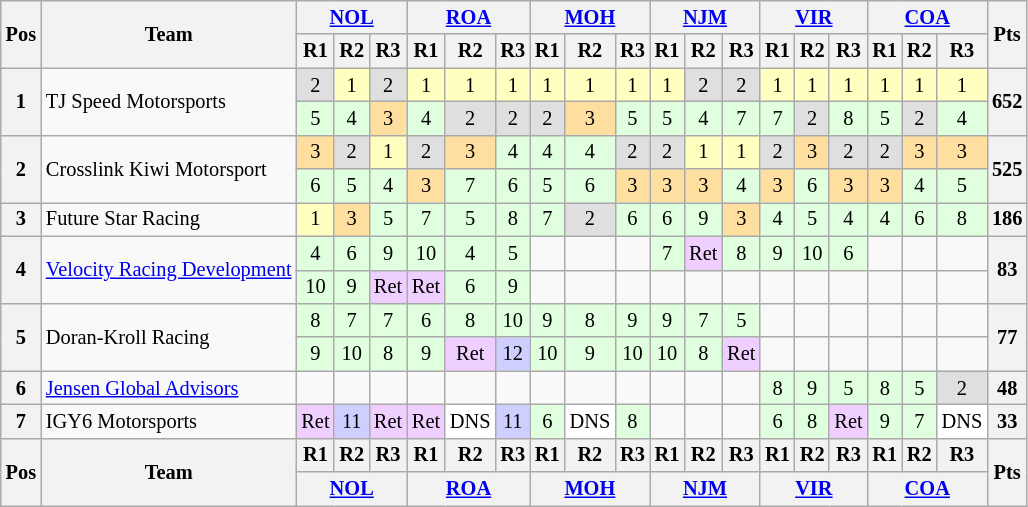<table class="wikitable" style="font-size:85%; text-align:center">
<tr>
<th rowspan="2" valign="middle">Pos</th>
<th rowspan="2" valign="middle">Team</th>
<th colspan="3"><a href='#'>NOL</a></th>
<th colspan="3"><a href='#'>ROA</a></th>
<th colspan="3"><a href='#'>MOH</a></th>
<th colspan="3"><a href='#'>NJM</a></th>
<th colspan="3"><a href='#'>VIR</a></th>
<th colspan="3"><a href='#'>COA</a></th>
<th rowspan="2" valign="middle">Pts</th>
</tr>
<tr>
<th>R1</th>
<th>R2</th>
<th>R3</th>
<th>R1</th>
<th>R2</th>
<th>R3</th>
<th>R1</th>
<th>R2</th>
<th>R3</th>
<th>R1</th>
<th>R2</th>
<th>R3</th>
<th>R1</th>
<th>R2</th>
<th>R3</th>
<th>R1</th>
<th>R2</th>
<th>R3</th>
</tr>
<tr>
<th rowspan="2">1</th>
<td rowspan="2" align="left">  TJ Speed Motorsports</td>
<td bgcolor="#DFDFDF">2</td>
<td bgcolor="#FFFFBF">1</td>
<td bgcolor="#DFDFDF">2</td>
<td bgcolor="#FFFFBF">1</td>
<td bgcolor="#FFFFBF">1</td>
<td bgcolor="#FFFFBF">1</td>
<td bgcolor="#FFFFBF">1</td>
<td bgcolor="#FFFFBF">1</td>
<td bgcolor="#FFFFBF">1</td>
<td bgcolor="#FFFFBF">1</td>
<td bgcolor="#DFDFDF">2</td>
<td bgcolor="#DFDFDF">2</td>
<td bgcolor="#FFFFBF">1</td>
<td bgcolor="#FFFFBF">1</td>
<td bgcolor="#FFFFBF">1</td>
<td bgcolor="#FFFFBF">1</td>
<td bgcolor="#FFFFBF">1</td>
<td bgcolor="#FFFFBF">1</td>
<th rowspan="2">652</th>
</tr>
<tr>
<td bgcolor="#DFFFDF">5</td>
<td bgcolor="#DFFFDF">4</td>
<td bgcolor="#FFDF9F">3</td>
<td bgcolor="#DFFFDF">4</td>
<td bgcolor="#DFDFDF">2</td>
<td bgcolor="#DFDFDF">2</td>
<td bgcolor="#DFDFDF">2</td>
<td bgcolor="#FFDF9F">3</td>
<td bgcolor="#DFFFDF">5</td>
<td bgcolor="#DFFFDF">5</td>
<td bgcolor="#DFFFDF">4</td>
<td bgcolor="#DFFFDF">7</td>
<td bgcolor="#DFFFDF">7</td>
<td bgcolor="#DFDFDF">2</td>
<td bgcolor="#DFFFDF">8</td>
<td bgcolor="#DFFFDF">5</td>
<td bgcolor="#DFDFDF">2</td>
<td bgcolor="#DFFFDF">4</td>
</tr>
<tr>
<th rowspan="2">2</th>
<td rowspan="2" align="left"> Crosslink Kiwi Motorsport</td>
<td bgcolor="#FFDF9F">3</td>
<td bgcolor="#DFDFDF">2</td>
<td bgcolor="#FFFFBF">1</td>
<td bgcolor="#DFDFDF">2</td>
<td bgcolor="#FFDF9F">3</td>
<td bgcolor="#DFFFDF">4</td>
<td bgcolor="#DFFFDF">4</td>
<td bgcolor="#DFFFDF">4</td>
<td bgcolor="#DFDFDF">2</td>
<td bgcolor="#DFDFDF">2</td>
<td bgcolor="#FFFFBF">1</td>
<td bgcolor="#FFFFBF">1</td>
<td bgcolor="#DFDFDF">2</td>
<td bgcolor="#FFDF9F">3</td>
<td bgcolor="#DFDFDF">2</td>
<td bgcolor="#DFDFDF">2</td>
<td bgcolor="#FFDF9F">3</td>
<td bgcolor="#FFDF9F">3</td>
<th rowspan="2">525</th>
</tr>
<tr>
<td bgcolor="#DFFFDF">6</td>
<td bgcolor="#DFFFDF">5</td>
<td bgcolor="#DFFFDF">4</td>
<td bgcolor="#FFDF9F">3</td>
<td bgcolor="#DFFFDF">7</td>
<td bgcolor="#DFFFDF">6</td>
<td bgcolor="#DFFFDF">5</td>
<td bgcolor="#DFFFDF">6</td>
<td bgcolor="#FFDF9F">3</td>
<td bgcolor="#FFDF9F">3</td>
<td bgcolor="#FFDF9F">3</td>
<td bgcolor="#DFFFDF">4</td>
<td bgcolor="#FFDF9F">3</td>
<td bgcolor="#DFFFDF">6</td>
<td bgcolor="#FFDF9F">3</td>
<td bgcolor="#FFDF9F">3</td>
<td bgcolor="#DFFFDF">4</td>
<td bgcolor="#DFFFDF">5</td>
</tr>
<tr>
<th>3</th>
<td align="left"> Future Star Racing</td>
<td bgcolor="#FFFFBF">1</td>
<td bgcolor="#FFDF9F">3</td>
<td bgcolor="#DFFFDF">5</td>
<td bgcolor="#DFFFDF">7</td>
<td bgcolor="#DFFFDF">5</td>
<td bgcolor="#DFFFDF">8</td>
<td bgcolor="#DFFFDF">7</td>
<td bgcolor="#DFDFDF">2</td>
<td bgcolor="#DFFFDF">6</td>
<td bgcolor="#DFFFDF">6</td>
<td bgcolor="#DFFFDF">9</td>
<td bgcolor="#FFDF9F">3</td>
<td bgcolor="#DFFFDF">4</td>
<td bgcolor="#DFFFDF">5</td>
<td bgcolor="#DFFFDF">4</td>
<td bgcolor="#DFFFDF">4</td>
<td bgcolor="#DFFFDF">6</td>
<td bgcolor="#DFFFDF">8</td>
<th>186</th>
</tr>
<tr>
<th rowspan="2">4</th>
<td rowspan="2" align="left"> <a href='#'>Velocity Racing Development</a></td>
<td bgcolor="#DFFFDF">4</td>
<td bgcolor="#DFFFDF">6</td>
<td bgcolor="#DFFFDF">9</td>
<td bgcolor="#DFFFDF">10</td>
<td bgcolor="#DFFFDF">4</td>
<td bgcolor="#DFFFDF">5</td>
<td></td>
<td></td>
<td></td>
<td bgcolor="#DFFFDF">7</td>
<td bgcolor="#EFCFFF">Ret</td>
<td bgcolor="#DFFFDF">8</td>
<td bgcolor="#DFFFDF">9</td>
<td bgcolor="#DFFFDF">10</td>
<td bgcolor="#DFFFDF">6</td>
<td></td>
<td></td>
<td></td>
<th rowspan="2">83</th>
</tr>
<tr>
<td bgcolor="#DFFFDF">10</td>
<td bgcolor="#DFFFDF">9</td>
<td bgcolor="#EFCFFF">Ret</td>
<td bgcolor="#EFCFFF">Ret</td>
<td bgcolor="#DFFFDF">6</td>
<td bgcolor="#DFFFDF">9</td>
<td></td>
<td></td>
<td></td>
<td></td>
<td></td>
<td></td>
<td></td>
<td></td>
<td></td>
<td></td>
<td></td>
<td></td>
</tr>
<tr>
<th rowspan="2">5</th>
<td rowspan="2" align="left"> Doran-Kroll Racing</td>
<td bgcolor="#DFFFDF">8</td>
<td bgcolor="#DFFFDF">7</td>
<td bgcolor="#DFFFDF">7</td>
<td bgcolor="#DFFFDF">6</td>
<td bgcolor="#DFFFDF">8</td>
<td bgcolor="#DFFFDF">10</td>
<td bgcolor="#DFFFDF">9</td>
<td bgcolor="#DFFFDF">8</td>
<td bgcolor="#DFFFDF">9</td>
<td bgcolor="#DFFFDF">9</td>
<td bgcolor="#DFFFDF">7</td>
<td bgcolor="#DFFFDF">5</td>
<td></td>
<td></td>
<td></td>
<td></td>
<td></td>
<td></td>
<th rowspan="2">77</th>
</tr>
<tr>
<td bgcolor="#DFFFDF">9</td>
<td bgcolor="#DFFFDF">10</td>
<td bgcolor="#DFFFDF">8</td>
<td bgcolor="#DFFFDF">9</td>
<td bgcolor="#EFCFFF">Ret</td>
<td bgcolor="#CFCFFF">12</td>
<td bgcolor="#DFFFDF">10</td>
<td bgcolor="#DFFFDF">9</td>
<td bgcolor="#DFFFDF">10</td>
<td bgcolor="#DFFFDF">10</td>
<td bgcolor="#DFFFDF">8</td>
<td bgcolor="#EFCFFF">Ret</td>
<td></td>
<td></td>
<td></td>
<td></td>
<td></td>
<td></td>
</tr>
<tr>
<th>6</th>
<td align="left"> <a href='#'>Jensen Global Advisors</a></td>
<td></td>
<td></td>
<td></td>
<td></td>
<td></td>
<td></td>
<td></td>
<td></td>
<td></td>
<td></td>
<td></td>
<td></td>
<td bgcolor="#DFFFDF">8</td>
<td bgcolor="#DFFFDF">9</td>
<td bgcolor="#DFFFDF">5</td>
<td bgcolor="#DFFFDF">8</td>
<td bgcolor="#DFFFDF">5</td>
<td bgcolor="#DFDFDF">2</td>
<th>48</th>
</tr>
<tr>
<th>7</th>
<td align="left"> IGY6 Motorsports</td>
<td bgcolor="#EFCFFF">Ret</td>
<td bgcolor="#CFCFFF">11</td>
<td bgcolor="#EFCFFF">Ret</td>
<td bgcolor="#EFCFFF">Ret</td>
<td bgcolor="#FFFFFF">DNS</td>
<td bgcolor="#CFCFFF">11</td>
<td bgcolor="#DFFFDF">6</td>
<td bgcolor="#FFFFFF">DNS</td>
<td bgcolor="#DFFFDF">8</td>
<td></td>
<td></td>
<td></td>
<td bgcolor="#DFFFDF">6</td>
<td bgcolor="#DFFFDF">8</td>
<td bgcolor="#EFCFFF">Ret</td>
<td bgcolor="#DFFFDF">9</td>
<td bgcolor="#DFFFDF">7</td>
<td bgcolor="#FFFFFF">DNS</td>
<th>33</th>
</tr>
<tr>
<th rowspan="2">Pos</th>
<th rowspan="2">Team</th>
<th>R1</th>
<th>R2</th>
<th>R3</th>
<th>R1</th>
<th>R2</th>
<th>R3</th>
<th>R1</th>
<th>R2</th>
<th>R3</th>
<th>R1</th>
<th>R2</th>
<th>R3</th>
<th>R1</th>
<th>R2</th>
<th>R3</th>
<th>R1</th>
<th>R2</th>
<th>R3</th>
<th rowspan="2">Pts</th>
</tr>
<tr valign="top">
<th colspan="3"><a href='#'>NOL</a></th>
<th colspan="3"><a href='#'>ROA</a></th>
<th colspan="3"><a href='#'>MOH</a></th>
<th colspan="3"><a href='#'>NJM</a></th>
<th colspan="3"><a href='#'>VIR</a></th>
<th colspan="3"><a href='#'>COA</a></th>
</tr>
</table>
